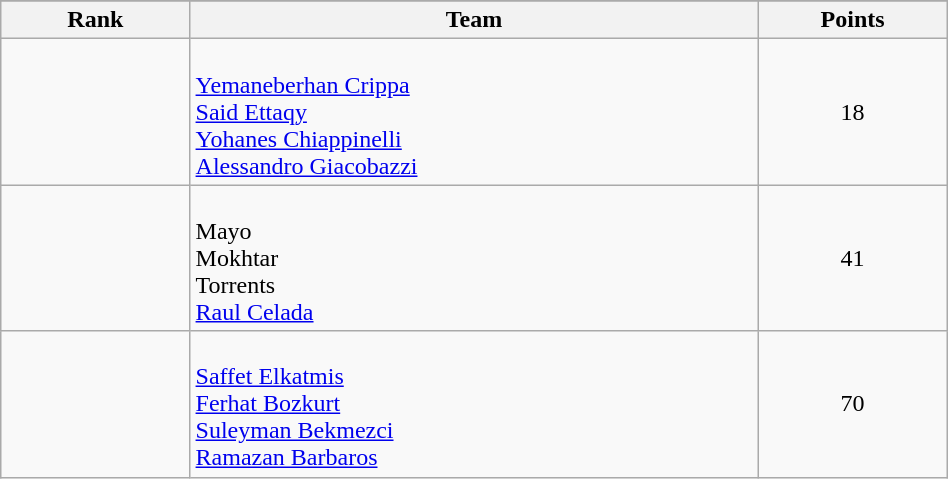<table class="wikitable" style="text-align:center;" width="50%">
<tr>
</tr>
<tr>
<th width=10%>Rank</th>
<th width=30%>Team</th>
<th width=10%>Points</th>
</tr>
<tr>
<td></td>
<td align="left"><br><a href='#'>Yemaneberhan Crippa</a><br><a href='#'>Said Ettaqy</a><br><a href='#'>Yohanes Chiappinelli</a><br><a href='#'>Alessandro Giacobazzi</a></td>
<td>18</td>
</tr>
<tr>
<td></td>
<td align="left"><br>Mayo<br>Mokhtar<br>Torrents<br><a href='#'>Raul Celada</a></td>
<td>41</td>
</tr>
<tr>
<td></td>
<td align="left"><br><a href='#'>Saffet Elkatmis</a><br><a href='#'>Ferhat Bozkurt</a><br><a href='#'>Suleyman Bekmezci</a><br><a href='#'>Ramazan Barbaros</a></td>
<td>70</td>
</tr>
</table>
